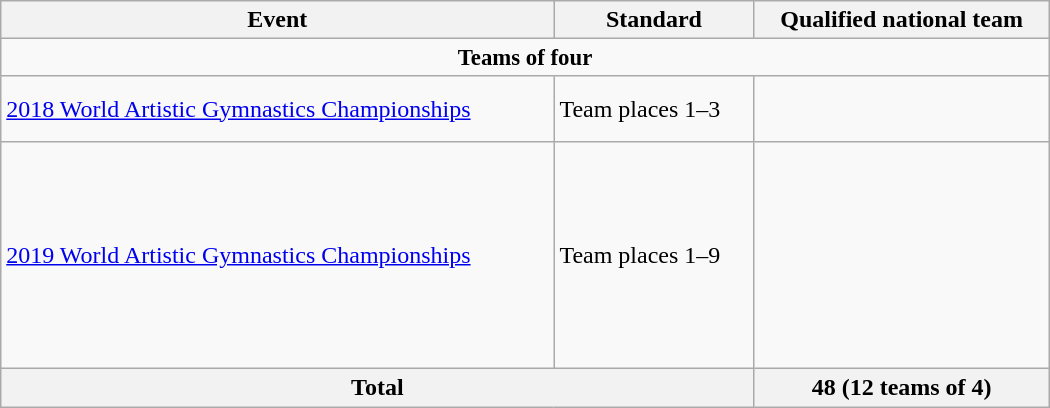<table class="wikitable" style="width:700px;">
<tr>
<th>Event</th>
<th>Standard</th>
<th>Qualified national team</th>
</tr>
<tr style="font-size: 95%">
<td colspan="3" style="text-align:center"><strong>Teams of four</strong></td>
</tr>
<tr>
<td><a href='#'>2018 World Artistic Gymnastics Championships</a></td>
<td>Team places 1–3</td>
<td><br><br></td>
</tr>
<tr>
<td><a href='#'>2019 World Artistic Gymnastics Championships</a></td>
<td>Team places 1–9 <br> </td>
<td><br><br><br><br><br><br><br><br></td>
</tr>
<tr>
<th colspan="2">Total</th>
<th>48 (12 teams of 4)</th>
</tr>
</table>
